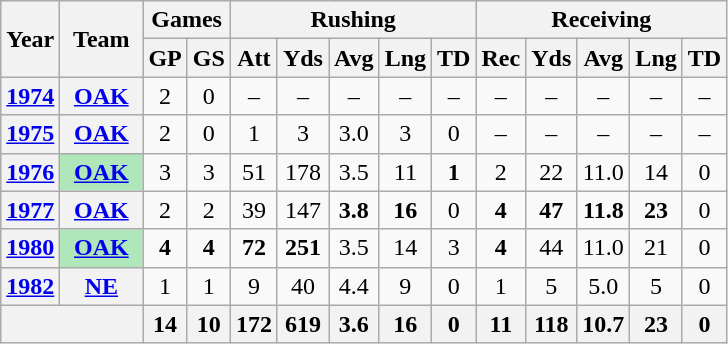<table class="wikitable" style="text-align:center;">
<tr>
<th rowspan="2">Year</th>
<th rowspan="2">Team</th>
<th colspan="2">Games</th>
<th colspan="5">Rushing</th>
<th colspan="5">Receiving</th>
</tr>
<tr>
<th>GP</th>
<th>GS</th>
<th>Att</th>
<th>Yds</th>
<th>Avg</th>
<th>Lng</th>
<th>TD</th>
<th>Rec</th>
<th>Yds</th>
<th>Avg</th>
<th>Lng</th>
<th>TD</th>
</tr>
<tr>
<th><a href='#'>1974</a></th>
<th><a href='#'>OAK</a></th>
<td>2</td>
<td>0</td>
<td>–</td>
<td>–</td>
<td>–</td>
<td>–</td>
<td>–</td>
<td>–</td>
<td>–</td>
<td>–</td>
<td>–</td>
<td>–</td>
</tr>
<tr>
<th><a href='#'>1975</a></th>
<th><a href='#'>OAK</a></th>
<td>2</td>
<td>0</td>
<td>1</td>
<td>3</td>
<td>3.0</td>
<td>3</td>
<td>0</td>
<td>–</td>
<td>–</td>
<td>–</td>
<td>–</td>
<td>–</td>
</tr>
<tr>
<th><a href='#'>1976</a></th>
<th style="background:#afe6ba; width:3em;"><a href='#'>OAK</a></th>
<td>3</td>
<td>3</td>
<td>51</td>
<td>178</td>
<td>3.5</td>
<td>11</td>
<td><strong>1</strong></td>
<td>2</td>
<td>22</td>
<td>11.0</td>
<td>14</td>
<td>0</td>
</tr>
<tr>
<th><a href='#'>1977</a></th>
<th><a href='#'>OAK</a></th>
<td>2</td>
<td>2</td>
<td>39</td>
<td>147</td>
<td><strong>3.8</strong></td>
<td><strong>16</strong></td>
<td>0</td>
<td><strong>4</strong></td>
<td><strong>47</strong></td>
<td><strong>11.8</strong></td>
<td><strong>23</strong></td>
<td>0</td>
</tr>
<tr>
<th><a href='#'>1980</a></th>
<th style="background:#afe6ba; width:3em;"><a href='#'>OAK</a></th>
<td><strong>4</strong></td>
<td><strong>4</strong></td>
<td><strong>72</strong></td>
<td><strong>251</strong></td>
<td>3.5</td>
<td>14</td>
<td>3</td>
<td><strong>4</strong></td>
<td>44</td>
<td>11.0</td>
<td>21</td>
<td>0</td>
</tr>
<tr>
<th><a href='#'>1982</a></th>
<th><a href='#'>NE</a></th>
<td>1</td>
<td>1</td>
<td>9</td>
<td>40</td>
<td>4.4</td>
<td>9</td>
<td>0</td>
<td>1</td>
<td>5</td>
<td>5.0</td>
<td>5</td>
<td>0</td>
</tr>
<tr>
<th colspan="2"></th>
<th>14</th>
<th>10</th>
<th>172</th>
<th>619</th>
<th>3.6</th>
<th>16</th>
<th>0</th>
<th>11</th>
<th>118</th>
<th>10.7</th>
<th>23</th>
<th>0</th>
</tr>
</table>
